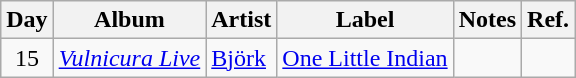<table class="wikitable">
<tr>
<th>Day</th>
<th>Album</th>
<th>Artist</th>
<th>Label</th>
<th>Notes</th>
<th>Ref.</th>
</tr>
<tr>
<td rowspan="1" style="text-align:center;">15</td>
<td><em><a href='#'>Vulnicura Live</a></em></td>
<td><a href='#'>Björk</a></td>
<td><a href='#'>One Little Indian</a></td>
<td></td>
<td style="text-align:center;"></td>
</tr>
</table>
